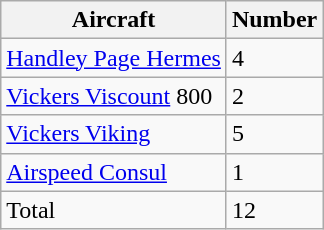<table class="wikitable">
<tr>
<th>Aircraft</th>
<th>Number</th>
</tr>
<tr>
<td><a href='#'>Handley Page Hermes</a></td>
<td>4</td>
</tr>
<tr>
<td><a href='#'>Vickers Viscount</a> 800</td>
<td>2</td>
</tr>
<tr>
<td><a href='#'>Vickers Viking</a></td>
<td>5</td>
</tr>
<tr>
<td><a href='#'>Airspeed Consul</a></td>
<td>1</td>
</tr>
<tr>
<td>Total</td>
<td>12</td>
</tr>
</table>
